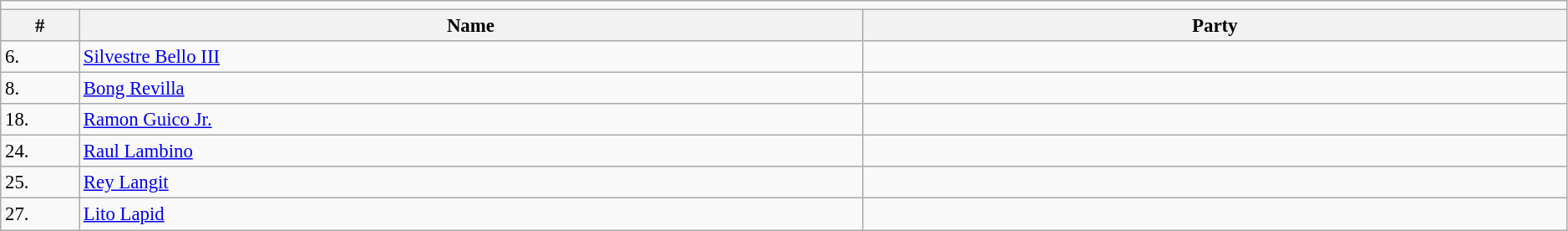<table class=wikitable width=99% style="font-size:95%">
<tr>
<td colspan=4 bgcolor=></td>
</tr>
<tr>
<th width=5%>#</th>
<th width=50%>Name</th>
<th colspan=2>Party</th>
</tr>
<tr>
<td>6.</td>
<td><a href='#'>Silvestre Bello III</a></td>
<td></td>
</tr>
<tr>
<td>8.</td>
<td><a href='#'>Bong Revilla</a></td>
<td></td>
</tr>
<tr>
<td>18.</td>
<td><a href='#'>Ramon Guico Jr.</a></td>
<td></td>
</tr>
<tr>
<td>24.</td>
<td><a href='#'>Raul Lambino</a></td>
<td></td>
</tr>
<tr>
<td>25.</td>
<td><a href='#'>Rey Langit</a></td>
<td></td>
</tr>
<tr>
<td>27.</td>
<td><a href='#'>Lito Lapid</a></td>
<td></td>
</tr>
</table>
